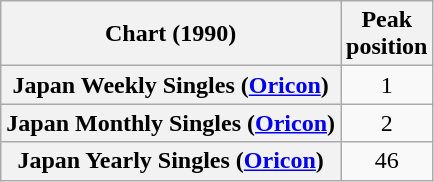<table class="wikitable sortable plainrowheaders" style="text-align:center;">
<tr>
<th scope="col">Chart (1990)</th>
<th scope="col">Peak<br>position</th>
</tr>
<tr>
<th scope="row">Japan Weekly Singles (<a href='#'>Oricon</a>)</th>
<td style="text-align:center;">1</td>
</tr>
<tr>
<th scope="row">Japan Monthly Singles (<a href='#'>Oricon</a>)</th>
<td style="text-align:center;">2</td>
</tr>
<tr>
<th scope="row">Japan Yearly Singles (<a href='#'>Oricon</a>)</th>
<td style="text-align:center;">46</td>
</tr>
</table>
